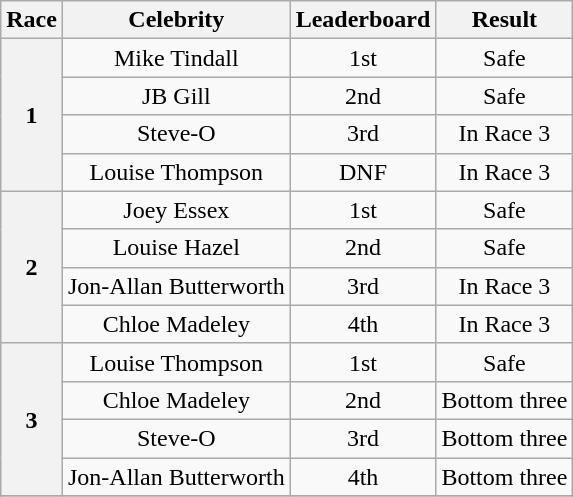<table class="wikitable plainrowheaders" style="text-align:center;">
<tr>
<th>Race</th>
<th>Celebrity</th>
<th>Leaderboard</th>
<th>Result</th>
</tr>
<tr>
<th rowspan=4>1</th>
<td>Mike Tindall</td>
<td>1st</td>
<td>Safe</td>
</tr>
<tr>
<td>JB Gill</td>
<td>2nd</td>
<td>Safe</td>
</tr>
<tr>
<td>Steve-O</td>
<td>3rd</td>
<td>In Race 3</td>
</tr>
<tr>
<td>Louise Thompson</td>
<td>DNF</td>
<td>In Race 3</td>
</tr>
<tr>
<th rowspan=4>2</th>
<td>Joey Essex</td>
<td>1st</td>
<td>Safe</td>
</tr>
<tr>
<td>Louise Hazel</td>
<td>2nd</td>
<td>Safe</td>
</tr>
<tr>
<td>Jon-Allan Butterworth</td>
<td>3rd</td>
<td>In Race 3</td>
</tr>
<tr>
<td>Chloe Madeley</td>
<td>4th</td>
<td>In Race 3</td>
</tr>
<tr>
<th rowspan=4>3</th>
<td>Louise Thompson</td>
<td>1st</td>
<td>Safe</td>
</tr>
<tr>
<td>Chloe Madeley</td>
<td>2nd</td>
<td>Bottom three</td>
</tr>
<tr>
<td>Steve-O</td>
<td>3rd</td>
<td>Bottom three</td>
</tr>
<tr>
<td>Jon-Allan Butterworth</td>
<td>4th</td>
<td>Bottom three</td>
</tr>
<tr>
</tr>
</table>
